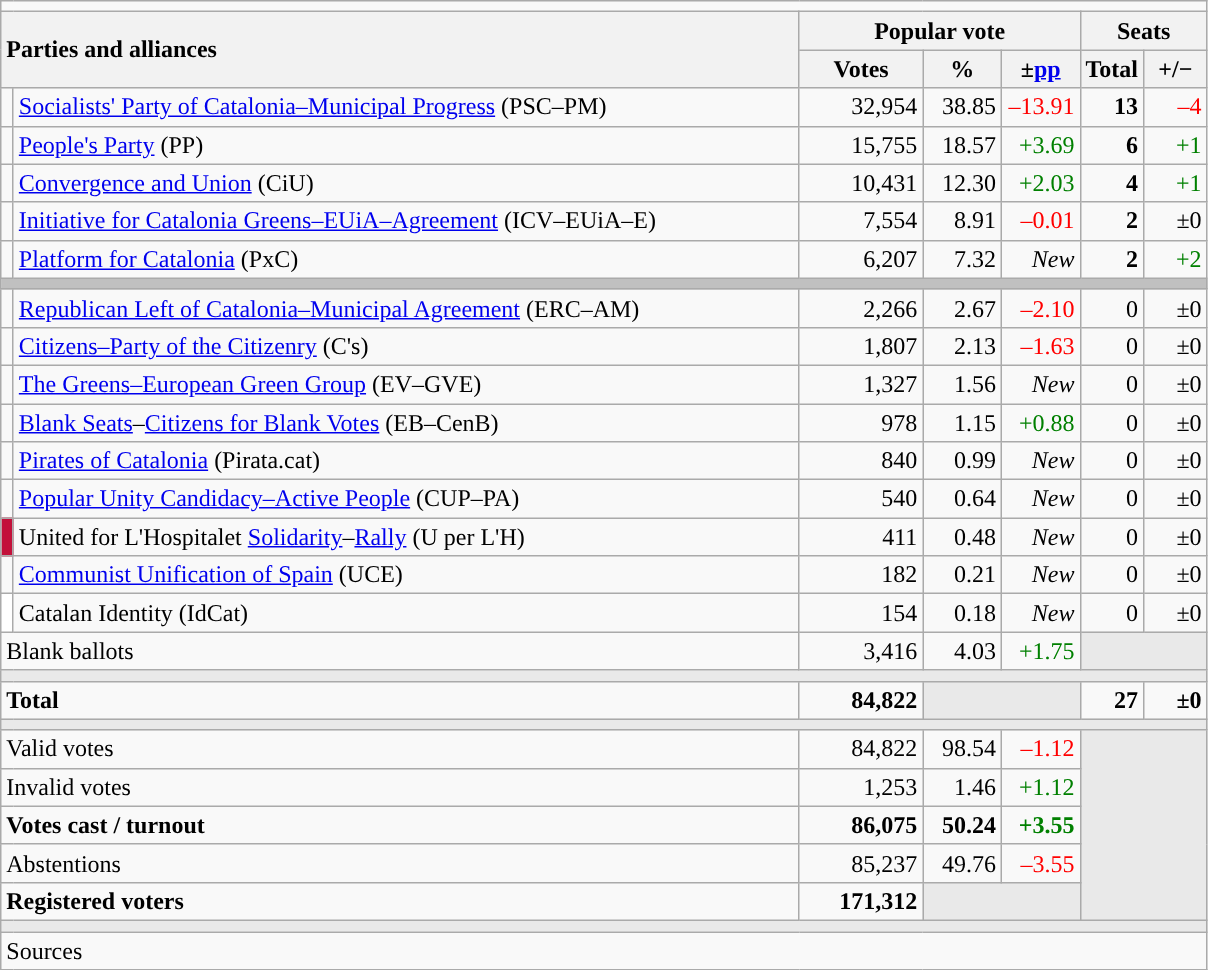<table class="wikitable" style="text-align:right;">
<tr>
<td colspan="7"></td>
</tr>
<tr>
<th style="text-align:left;" rowspan="2" colspan="2" width="525">Parties and alliances</th>
<th colspan="3">Popular vote</th>
<th colspan="2">Seats</th>
</tr>
<tr>
<th width="75">Votes</th>
<th width="45">%</th>
<th width="45">±<a href='#'>pp</a></th>
<th width="35">Total</th>
<th width="35">+/−</th>
</tr>
<tr>
<td width="1" style="color:inherit;background:"></td>
<td align="left"><a href='#'>Socialists' Party of Catalonia–Municipal Progress</a> (PSC–PM)</td>
<td>32,954</td>
<td>38.85</td>
<td style="color:red;">–13.91</td>
<td><strong>13</strong></td>
<td style="color:red;">–4</td>
</tr>
<tr>
<td style="color:inherit;background:"></td>
<td align="left"><a href='#'>People's Party</a> (PP)</td>
<td>15,755</td>
<td>18.57</td>
<td style="color:green;">+3.69</td>
<td><strong>6</strong></td>
<td style="color:green;">+1</td>
</tr>
<tr>
<td style="color:inherit;background:"></td>
<td align="left"><a href='#'>Convergence and Union</a> (CiU)</td>
<td>10,431</td>
<td>12.30</td>
<td style="color:green;">+2.03</td>
<td><strong>4</strong></td>
<td style="color:green;">+1</td>
</tr>
<tr>
<td style="color:inherit;background:"></td>
<td align="left"><a href='#'>Initiative for Catalonia Greens–EUiA–Agreement</a> (ICV–EUiA–E)</td>
<td>7,554</td>
<td>8.91</td>
<td style="color:red;">–0.01</td>
<td><strong>2</strong></td>
<td>±0</td>
</tr>
<tr>
<td style="color:inherit;background:"></td>
<td align="left"><a href='#'>Platform for Catalonia</a> (PxC)</td>
<td>6,207</td>
<td>7.32</td>
<td><em>New</em></td>
<td><strong>2</strong></td>
<td style="color:green;">+2</td>
</tr>
<tr>
<td colspan="7" style="color:inherit;background:#C0C0C0"></td>
</tr>
<tr>
<td style="color:inherit;background:"></td>
<td align="left"><a href='#'>Republican Left of Catalonia–Municipal Agreement</a> (ERC–AM)</td>
<td>2,266</td>
<td>2.67</td>
<td style="color:red;">–2.10</td>
<td>0</td>
<td>±0</td>
</tr>
<tr>
<td style="color:inherit;background:"></td>
<td align="left"><a href='#'>Citizens–Party of the Citizenry</a> (C's)</td>
<td>1,807</td>
<td>2.13</td>
<td style="color:red;">–1.63</td>
<td>0</td>
<td>±0</td>
</tr>
<tr>
<td style="color:inherit;background:"></td>
<td align="left"><a href='#'>The Greens–European Green Group</a> (EV–GVE)</td>
<td>1,327</td>
<td>1.56</td>
<td><em>New</em></td>
<td>0</td>
<td>±0</td>
</tr>
<tr>
<td style="color:inherit;background:"></td>
<td align="left"><a href='#'>Blank Seats</a>–<a href='#'>Citizens for Blank Votes</a> (EB–CenB)</td>
<td>978</td>
<td>1.15</td>
<td style="color:green;">+0.88</td>
<td>0</td>
<td>±0</td>
</tr>
<tr>
<td style="color:inherit;background:"></td>
<td align="left"><a href='#'>Pirates of Catalonia</a> (Pirata.cat)</td>
<td>840</td>
<td>0.99</td>
<td><em>New</em></td>
<td>0</td>
<td>±0</td>
</tr>
<tr>
<td style="color:inherit;background:"></td>
<td align="left"><a href='#'>Popular Unity Candidacy–Active People</a> (CUP–PA)</td>
<td>540</td>
<td>0.64</td>
<td><em>New</em></td>
<td>0</td>
<td>±0</td>
</tr>
<tr>
<td style="color:inherit;background:#C3103A"></td>
<td align="left">United for L'Hospitalet <a href='#'>Solidarity</a>–<a href='#'>Rally</a> (U per L'H)</td>
<td>411</td>
<td>0.48</td>
<td><em>New</em></td>
<td>0</td>
<td>±0</td>
</tr>
<tr>
<td style="color:inherit;background:"></td>
<td align="left"><a href='#'>Communist Unification of Spain</a> (UCE)</td>
<td>182</td>
<td>0.21</td>
<td><em>New</em></td>
<td>0</td>
<td>±0</td>
</tr>
<tr>
<td bgcolor="white"></td>
<td align="left">Catalan Identity (IdCat)</td>
<td>154</td>
<td>0.18</td>
<td><em>New</em></td>
<td>0</td>
<td>±0</td>
</tr>
<tr>
<td align="left" colspan="2">Blank ballots</td>
<td>3,416</td>
<td>4.03</td>
<td style="color:green;">+1.75</td>
<td style="color:inherit;background:#E9E9E9" colspan="2"></td>
</tr>
<tr>
<td colspan="7" style="color:inherit;background:#E9E9E9"></td>
</tr>
<tr style="font-weight:bold;">
<td align="left" colspan="2">Total</td>
<td>84,822</td>
<td bgcolor="#E9E9E9" colspan="2"></td>
<td>27</td>
<td>±0</td>
</tr>
<tr>
<td colspan="7" style="color:inherit;background:#E9E9E9"></td>
</tr>
<tr>
<td align="left" colspan="2">Valid votes</td>
<td>84,822</td>
<td>98.54</td>
<td style="color:red;">–1.12</td>
<td bgcolor="#E9E9E9" colspan="2" rowspan="5"></td>
</tr>
<tr>
<td align="left" colspan="2">Invalid votes</td>
<td>1,253</td>
<td>1.46</td>
<td style="color:green;">+1.12</td>
</tr>
<tr style="font-weight:bold;">
<td align="left" colspan="2">Votes cast / turnout</td>
<td>86,075</td>
<td>50.24</td>
<td style="color:green;">+3.55</td>
</tr>
<tr>
<td align="left" colspan="2">Abstentions</td>
<td>85,237</td>
<td>49.76</td>
<td style="color:red;">–3.55</td>
</tr>
<tr style="font-weight:bold;">
<td align="left" colspan="2">Registered voters</td>
<td>171,312</td>
<td bgcolor="#E9E9E9" colspan="2"></td>
</tr>
<tr>
<td colspan="7" style="color:inherit;background:#E9E9E9"></td>
</tr>
<tr>
<td align="left" colspan="7">Sources</td>
</tr>
</table>
